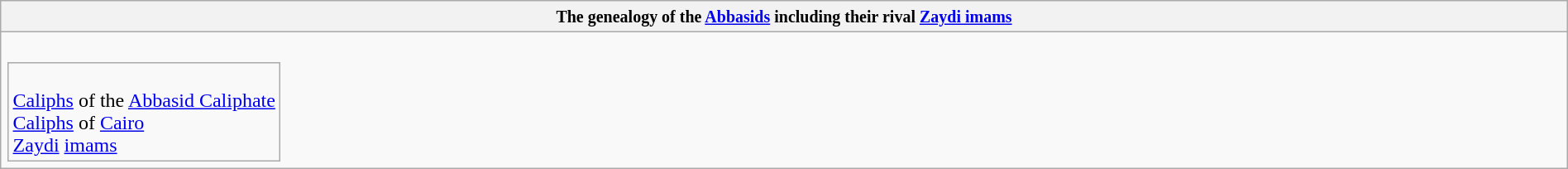<table class="wikitable collapsible collapsed" border="1" style="width:100%; text-align:center;">
<tr>
<th><small>The genealogy of the <a href='#'>Abbasids</a> including their rival <a href='#'>Zaydi imams</a> </small></th>
</tr>
<tr>
<td><br><table - style="vertical-align:top">
<tr>
<td colspan=100% style="text-align:left"><br> <a href='#'>Caliphs</a> of the <a href='#'>Abbasid Caliphate</a><br>
 <a href='#'>Caliphs</a> of <a href='#'>Cairo</a><br>
 <a href='#'>Zaydi</a> <a href='#'>imams</a></td>
</tr>
</table>





































































</td>
</tr>
</table>
